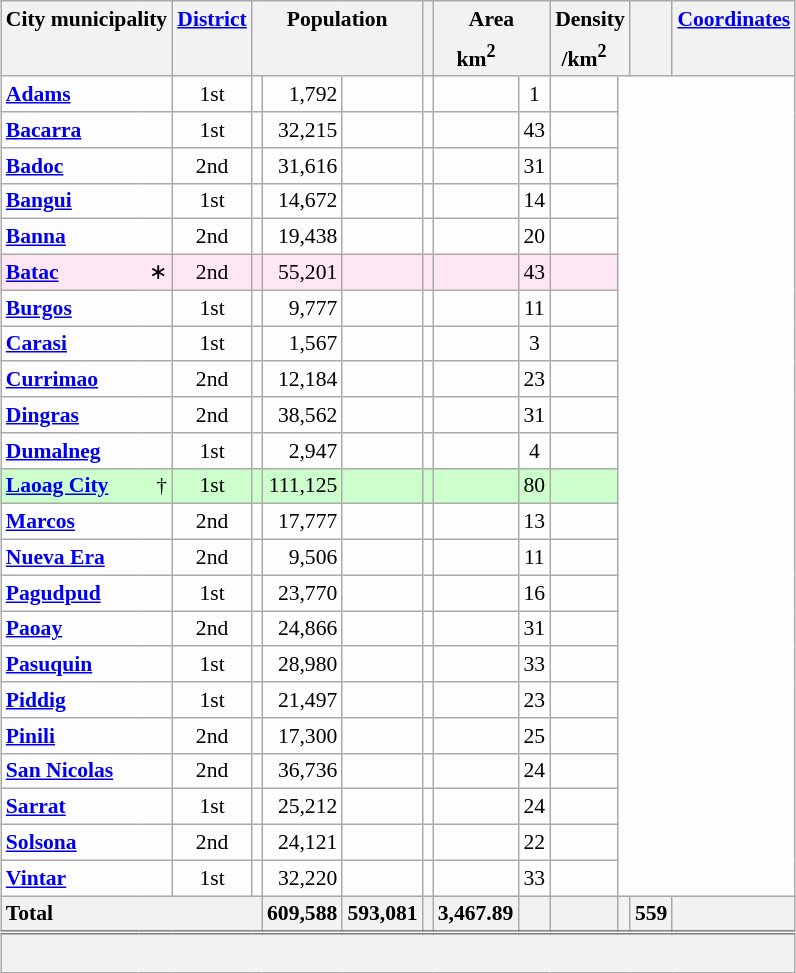<table class="wikitable sortable" style="margin:auto;table-layout:fixed;text-align:right;background-color:#FDFDFD;font-size:90%;border-collapse:collapse;">
<tr>
<th scope="col" style="border-bottom:none;" class="unsortable" colspan=2>City  municipality</th>
<th scope="col" style="border-bottom:none;" class="unsortable"><a href='#'>District</a></th>
<th scope="col" style="border-bottom:none;" class="unsortable" colspan=3>Population</th>
<th scope="col" style="border-bottom:none;" class="unsortable"></th>
<th scope="col" style="border-bottom:none;" class="unsortable" colspan=2>Area</th>
<th scope="col" style="border-bottom:none;" class="unsortable" colspan=2>Density</th>
<th scope="col" style="border-bottom:none;" class="unsortable"></th>
<th scope="col" style="border-bottom:none;" class="unsortable"><a href='#'>Coordinates</a></th>
</tr>
<tr>
<th scope="col" style="border-top:none;" colspan=2></th>
<th scope="col" style="border-top:none;"></th>
<th scope="col" style="border-style:hidden hidden solid solid;" colspan=2></th>
<th scope="col" style="border-style:hidden solid solid hidden;"></th>
<th scope="col" style="border-top:none;"></th>
<th scope="col" style="border-style:hidden hidden solid solid;">km<sup>2</sup></th>
<th scope="col" style="border-style:hidden solid solid hidden;" class="unsortable"></th>
<th scope="col" style="border-style:hidden hidden solid solid;">/km<sup>2</sup></th>
<th scope="col" style="border-style:hidden solid solid hidden;" class="unsortable"></th>
<th scope="col" style="border-top:none;"></th>
<th scope="col" style="border-top:none;"></th>
</tr>
<tr>
<th scope="row" style="text-align:left;background-color:initial;" colspan=2><a href='#'>Adams</a></th>
<td style="text-align:center;">1st</td>
<td></td>
<td>1,792</td>
<td></td>
<td></td>
<td></td>
<td style="text-align:center;">1</td>
<td style="text-align:center;"></td>
</tr>
<tr>
<th scope="row" style="text-align:left;background-color:initial;" colspan=2><a href='#'>Bacarra</a></th>
<td style="text-align:center;">1st</td>
<td></td>
<td>32,215</td>
<td></td>
<td></td>
<td></td>
<td style="text-align:center;">43</td>
<td style="text-align:center;"></td>
</tr>
<tr>
<th scope="row" style="text-align:left;background-color:initial;" colspan=2><a href='#'>Badoc</a></th>
<td style="text-align:center;">2nd</td>
<td></td>
<td>31,616</td>
<td></td>
<td></td>
<td></td>
<td style="text-align:center;">31</td>
<td style="text-align:center;"></td>
</tr>
<tr>
<th scope="row" style="text-align:left;background-color:initial;" colspan=2><a href='#'>Bangui</a></th>
<td style="text-align:center;">1st</td>
<td></td>
<td>14,672</td>
<td></td>
<td></td>
<td></td>
<td style="text-align:center;">14</td>
<td style="text-align:center;"></td>
</tr>
<tr>
<th scope="row" style="text-align:left;background-color:initial;" colspan=2><a href='#'>Banna</a></th>
<td style="text-align:center;">2nd</td>
<td></td>
<td>19,438</td>
<td></td>
<td></td>
<td></td>
<td style="text-align:center;">20</td>
<td style="text-align:center;"></td>
</tr>
<tr style="background-color:#FFE6F3;">
<th scope="row" style="text-align:left;background-color:#FFE6F3;border-right:0;"><a href='#'>Batac</a></th>
<td style="text-align:right;border-left:0;">∗</td>
<td style="text-align:center;">2nd</td>
<td></td>
<td>55,201</td>
<td></td>
<td></td>
<td></td>
<td style="text-align:center;">43</td>
<td style="text-align:center;"></td>
</tr>
<tr>
<th scope="row" style="text-align:left;background-color:initial;" colspan=2><a href='#'>Burgos</a></th>
<td style="text-align:center;">1st</td>
<td></td>
<td>9,777</td>
<td></td>
<td></td>
<td></td>
<td style="text-align:center;">11</td>
<td style="text-align:center;"></td>
</tr>
<tr>
<th scope="row" style="text-align:left;background-color:initial;" colspan=2><a href='#'>Carasi</a></th>
<td style="text-align:center;">1st</td>
<td></td>
<td>1,567</td>
<td></td>
<td></td>
<td></td>
<td style="text-align:center;">3</td>
<td style="text-align:center;"></td>
</tr>
<tr>
<th scope="row" style="text-align:left;background-color:initial;" colspan=2><a href='#'>Currimao</a></th>
<td style="text-align:center;">2nd</td>
<td></td>
<td>12,184</td>
<td></td>
<td></td>
<td></td>
<td style="text-align:center;">23</td>
<td style="text-align:center;"></td>
</tr>
<tr>
<th scope="row" style="text-align:left;background-color:initial;" colspan=2><a href='#'>Dingras</a></th>
<td style="text-align:center;">2nd</td>
<td></td>
<td>38,562</td>
<td></td>
<td></td>
<td></td>
<td style="text-align:center;">31</td>
<td style="text-align:center;"></td>
</tr>
<tr>
<th scope="row" style="text-align:left;background-color:initial;" colspan=2><a href='#'>Dumalneg</a></th>
<td style="text-align:center;">1st</td>
<td></td>
<td>2,947</td>
<td></td>
<td></td>
<td></td>
<td style="text-align:center;">4</td>
<td style="text-align:center;"></td>
</tr>
<tr style="background-color:#CCFFCC;">
<th scope="row" style="text-align:left;background-color:#CCFFCC;border-right:0;"><a href='#'>Laoag City</a></th>
<td style="text-align:right;border-left:0;">†</td>
<td style="text-align:center;">1st</td>
<td></td>
<td>111,125</td>
<td></td>
<td></td>
<td></td>
<td style="text-align:center;">80</td>
<td style="text-align:center;"></td>
</tr>
<tr>
<th scope="row" style="text-align:left;background-color:initial;" colspan=2><a href='#'>Marcos</a></th>
<td style="text-align:center;">2nd</td>
<td></td>
<td>17,777</td>
<td></td>
<td></td>
<td></td>
<td style="text-align:center;">13</td>
<td style="text-align:center;"></td>
</tr>
<tr>
<th scope="row" style="text-align:left;background-color:initial;" colspan=2><a href='#'>Nueva Era</a></th>
<td style="text-align:center;">2nd</td>
<td></td>
<td>9,506</td>
<td></td>
<td></td>
<td></td>
<td style="text-align:center;">11</td>
<td style="text-align:center;"></td>
</tr>
<tr>
<th scope="row" style="text-align:left;background-color:initial;" colspan=2><a href='#'>Pagudpud</a></th>
<td style="text-align:center;">1st</td>
<td></td>
<td>23,770</td>
<td></td>
<td></td>
<td></td>
<td style="text-align:center;">16</td>
<td style="text-align:center;"></td>
</tr>
<tr>
<th scope="row" style="text-align:left;background-color:initial;" colspan=2><a href='#'>Paoay</a></th>
<td style="text-align:center;">2nd</td>
<td></td>
<td>24,866</td>
<td></td>
<td></td>
<td></td>
<td style="text-align:center;">31</td>
<td style="text-align:center;"></td>
</tr>
<tr>
<th scope="row" style="text-align:left;background-color:initial;" colspan=2><a href='#'>Pasuquin</a></th>
<td style="text-align:center;">1st</td>
<td></td>
<td>28,980</td>
<td></td>
<td></td>
<td></td>
<td style="text-align:center;">33</td>
<td style="text-align:center;"></td>
</tr>
<tr>
<th scope="row" style="text-align:left;background-color:initial;" colspan=2><a href='#'>Piddig</a></th>
<td style="text-align:center;">1st</td>
<td></td>
<td>21,497</td>
<td></td>
<td></td>
<td></td>
<td style="text-align:center;">23</td>
<td style="text-align:center;"></td>
</tr>
<tr>
<th scope="row" style="text-align:left;background-color:initial;" colspan=2><a href='#'>Pinili</a></th>
<td style="text-align:center;">2nd</td>
<td></td>
<td>17,300</td>
<td></td>
<td></td>
<td></td>
<td style="text-align:center;">25</td>
<td style="text-align:center;"></td>
</tr>
<tr>
<th scope="row" style="text-align:left;background-color:initial;" colspan=2><a href='#'>San Nicolas</a></th>
<td style="text-align:center;">2nd</td>
<td></td>
<td>36,736</td>
<td></td>
<td></td>
<td></td>
<td style="text-align:center;">24</td>
<td style="text-align:center;"></td>
</tr>
<tr>
<th scope="row" style="text-align:left;background-color:initial;" colspan=2><a href='#'>Sarrat</a></th>
<td style="text-align:center;">1st</td>
<td></td>
<td>25,212</td>
<td></td>
<td></td>
<td></td>
<td style="text-align:center;">24</td>
<td style="text-align:center;"></td>
</tr>
<tr>
<th scope="row" style="text-align:left;background-color:initial;" colspan=2><a href='#'>Solsona</a></th>
<td style="text-align:center;">2nd</td>
<td></td>
<td>24,121</td>
<td></td>
<td></td>
<td></td>
<td style="text-align:center;">22</td>
<td style="text-align:center;"></td>
</tr>
<tr>
<th scope="row" style="text-align:left;background-color:initial;" colspan=2><a href='#'>Vintar</a></th>
<td style="text-align:center;">1st</td>
<td></td>
<td>32,220</td>
<td></td>
<td></td>
<td></td>
<td style="text-align:center;">33</td>
<td style="text-align:center;"></td>
</tr>
<tr class="sortbottom">
<th scope="row" colspan=4 style="text-align:left;">Total</th>
<th scope="col" style="text-align:right;">609,588</th>
<th scope="col" style="text-align:right;">593,081</th>
<th scope="col" style="text-align:right;"></th>
<th scope="col" style="text-align:right;">3,467.89</th>
<th scope="col"></th>
<th scope="col" style="text-align:right;"></th>
<th scope="col" style="text-align:right;"></th>
<th scope="col">559</th>
<th scope="col" style="font-style:italic;"></th>
</tr>
<tr class="sortbottom" style="background-color:#F2F2F2;border-top:double grey;line-height:1.3em;">
<td colspan="13"><br></td>
</tr>
</table>
